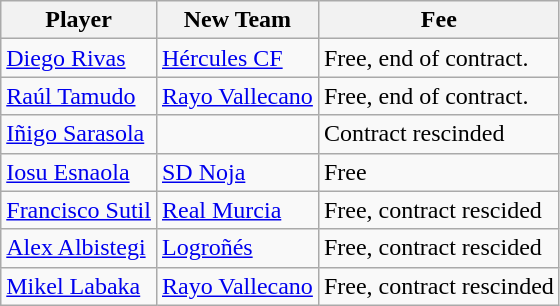<table class=wikitable>
<tr>
<th>Player</th>
<th>New Team</th>
<th>Fee</th>
</tr>
<tr>
<td> <a href='#'>Diego Rivas</a></td>
<td> <a href='#'>Hércules CF</a></td>
<td>Free, end of contract.</td>
</tr>
<tr>
<td> <a href='#'>Raúl Tamudo</a></td>
<td> <a href='#'>Rayo Vallecano</a></td>
<td>Free, end of contract.</td>
</tr>
<tr>
<td> <a href='#'>Iñigo Sarasola</a></td>
<td></td>
<td>Contract rescinded </td>
</tr>
<tr>
<td> <a href='#'>Iosu Esnaola</a></td>
<td> <a href='#'>SD Noja</a></td>
<td>Free</td>
</tr>
<tr>
<td> <a href='#'>Francisco Sutil</a></td>
<td> <a href='#'>Real Murcia</a></td>
<td>Free, contract rescided</td>
</tr>
<tr>
<td> <a href='#'>Alex Albistegi</a></td>
<td> <a href='#'>Logroñés</a></td>
<td>Free, contract rescided </td>
</tr>
<tr>
<td> <a href='#'>Mikel Labaka</a></td>
<td> <a href='#'>Rayo Vallecano</a></td>
<td>Free, contract rescinded</td>
</tr>
</table>
